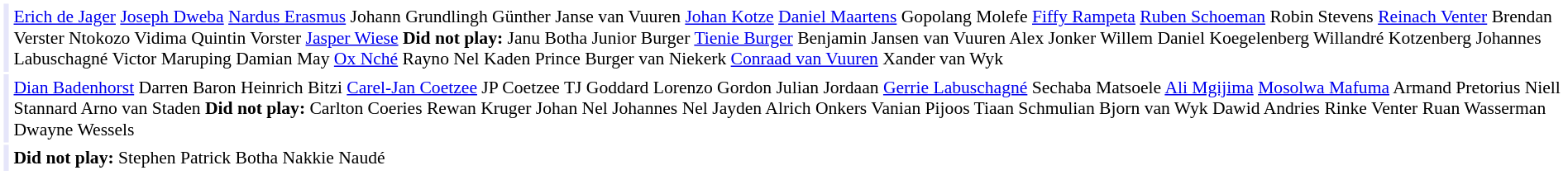<table cellpadding="2" style="border: 1px solid white; font-size:90%;">
<tr>
<td style="text-align:right;" bgcolor="lavender"></td>
<td style="text-align:left;"><a href='#'>Erich de Jager</a> <a href='#'>Joseph Dweba</a> <a href='#'>Nardus Erasmus</a> Johann Grundlingh Günther Janse van Vuuren <a href='#'>Johan Kotze</a> <a href='#'>Daniel Maartens</a> Gopolang Molefe <a href='#'>Fiffy Rampeta</a> <a href='#'>Ruben Schoeman</a> Robin Stevens <a href='#'>Reinach Venter</a> Brendan Verster Ntokozo Vidima Quintin Vorster <a href='#'>Jasper Wiese</a> <strong>Did not play:</strong> Janu Botha Junior Burger <a href='#'>Tienie Burger</a> Benjamin Jansen van Vuuren Alex Jonker Willem Daniel Koegelenberg Willandré Kotzenberg Johannes Labuschagné Victor Maruping Damian May <a href='#'>Ox Nché</a> Rayno Nel Kaden Prince Burger van Niekerk <a href='#'>Conraad van Vuuren</a> Xander van Wyk</td>
</tr>
<tr>
<td style="text-align:right;" bgcolor="lavender"></td>
<td style="text-align:left;"><a href='#'>Dian Badenhorst</a> Darren Baron Heinrich Bitzi <a href='#'>Carel-Jan Coetzee</a> JP Coetzee TJ Goddard Lorenzo Gordon Julian Jordaan <a href='#'>Gerrie Labuschagné</a> Sechaba Matsoele <a href='#'>Ali Mgijima</a> <a href='#'>Mosolwa Mafuma</a> Armand Pretorius Niell Stannard Arno van Staden <strong>Did not play:</strong> Carlton Coeries Rewan Kruger Johan Nel Johannes Nel Jayden Alrich Onkers Vanian Pijoos Tiaan Schmulian Bjorn van Wyk Dawid Andries Rinke Venter Ruan Wasserman Dwayne Wessels</td>
</tr>
<tr>
<td style="text-align:right;" bgcolor="lavender"></td>
<td style="text-align:left;"><strong>Did not play:</strong> Stephen Patrick Botha Nakkie Naudé</td>
</tr>
</table>
